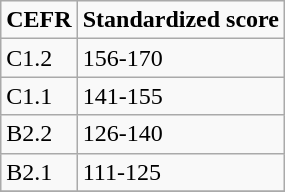<table class="wikitable">
<tr>
<td><strong>CEFR</strong></td>
<td><strong>Standardized score</strong></td>
</tr>
<tr>
<td>C1.2</td>
<td>156-170</td>
</tr>
<tr>
<td>C1.1</td>
<td>141-155</td>
</tr>
<tr>
<td>B2.2</td>
<td>126-140</td>
</tr>
<tr>
<td>B2.1</td>
<td>111-125</td>
</tr>
<tr>
</tr>
</table>
